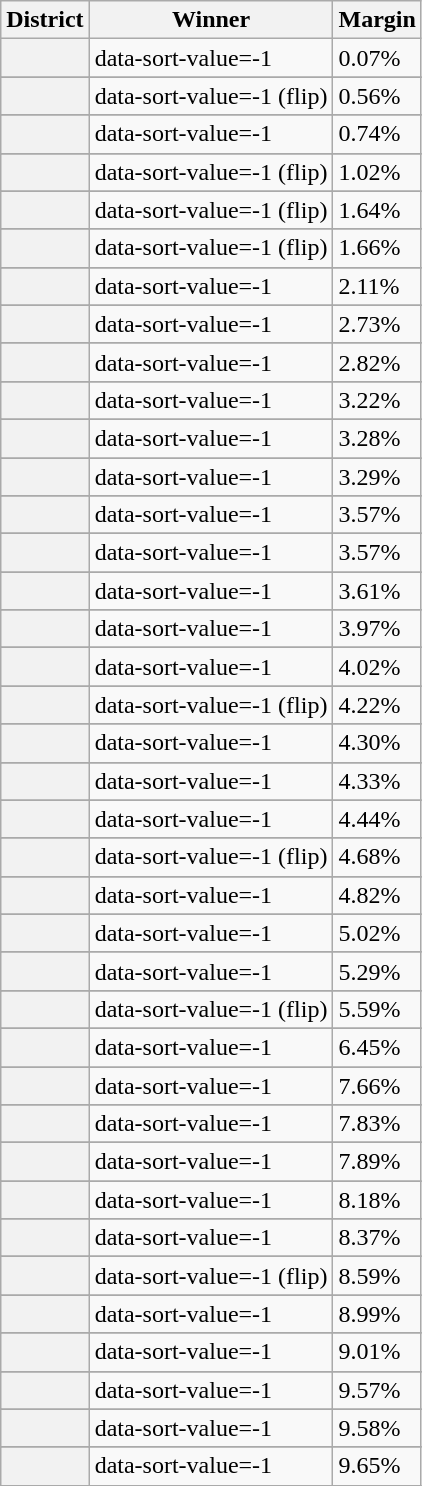<table class="wikitable sortable mw-collapsible mw-collapsed">
<tr>
<th>District</th>
<th>Winner</th>
<th>Margin</th>
</tr>
<tr>
<th></th>
<td>data-sort-value=-1 </td>
<td>0.07%</td>
</tr>
<tr>
</tr>
<tr>
<th></th>
<td>data-sort-value=-1  (flip)</td>
<td>0.56%</td>
</tr>
<tr>
</tr>
<tr>
<th></th>
<td>data-sort-value=-1 </td>
<td>0.74%</td>
</tr>
<tr>
</tr>
<tr>
<th></th>
<td>data-sort-value=-1  (flip)</td>
<td>1.02%</td>
</tr>
<tr>
</tr>
<tr>
<th></th>
<td>data-sort-value=-1  (flip)</td>
<td>1.64%</td>
</tr>
<tr>
</tr>
<tr>
<th></th>
<td>data-sort-value=-1  (flip)</td>
<td>1.66%</td>
</tr>
<tr>
</tr>
<tr>
<th></th>
<td>data-sort-value=-1 </td>
<td>2.11%</td>
</tr>
<tr>
</tr>
<tr>
<th></th>
<td>data-sort-value=-1 </td>
<td>2.73%</td>
</tr>
<tr>
</tr>
<tr>
<th></th>
<td>data-sort-value=-1 </td>
<td>2.82%</td>
</tr>
<tr>
</tr>
<tr>
<th></th>
<td>data-sort-value=-1 </td>
<td>3.22%</td>
</tr>
<tr>
</tr>
<tr>
<th></th>
<td>data-sort-value=-1 </td>
<td>3.28%</td>
</tr>
<tr>
</tr>
<tr>
<th></th>
<td>data-sort-value=-1 </td>
<td>3.29%</td>
</tr>
<tr>
</tr>
<tr>
<th></th>
<td>data-sort-value=-1 </td>
<td>3.57%</td>
</tr>
<tr>
</tr>
<tr>
<th></th>
<td>data-sort-value=-1 </td>
<td>3.57%</td>
</tr>
<tr>
</tr>
<tr>
<th></th>
<td>data-sort-value=-1 </td>
<td>3.61%</td>
</tr>
<tr>
</tr>
<tr>
<th></th>
<td>data-sort-value=-1 </td>
<td>3.97%</td>
</tr>
<tr>
</tr>
<tr>
<th></th>
<td>data-sort-value=-1 </td>
<td>4.02%</td>
</tr>
<tr>
</tr>
<tr>
<th></th>
<td>data-sort-value=-1  (flip)</td>
<td>4.22%</td>
</tr>
<tr>
</tr>
<tr>
<th></th>
<td>data-sort-value=-1 </td>
<td>4.30%</td>
</tr>
<tr>
</tr>
<tr>
<th></th>
<td>data-sort-value=-1 </td>
<td>4.33%</td>
</tr>
<tr>
</tr>
<tr>
<th></th>
<td>data-sort-value=-1 </td>
<td>4.44%</td>
</tr>
<tr>
</tr>
<tr>
<th></th>
<td>data-sort-value=-1  (flip)</td>
<td>4.68%</td>
</tr>
<tr>
</tr>
<tr>
<th></th>
<td>data-sort-value=-1 </td>
<td>4.82%</td>
</tr>
<tr>
</tr>
<tr>
<th></th>
<td>data-sort-value=-1 </td>
<td>5.02%</td>
</tr>
<tr>
</tr>
<tr>
<th></th>
<td>data-sort-value=-1 </td>
<td>5.29%</td>
</tr>
<tr>
</tr>
<tr>
<th></th>
<td>data-sort-value=-1  (flip)</td>
<td>5.59%</td>
</tr>
<tr>
</tr>
<tr>
<th></th>
<td>data-sort-value=-1 </td>
<td>6.45%</td>
</tr>
<tr>
</tr>
<tr>
<th></th>
<td>data-sort-value=-1 </td>
<td>7.66%</td>
</tr>
<tr>
</tr>
<tr>
<th></th>
<td>data-sort-value=-1 </td>
<td>7.83%</td>
</tr>
<tr>
</tr>
<tr>
<th></th>
<td>data-sort-value=-1 </td>
<td>7.89%</td>
</tr>
<tr>
</tr>
<tr>
<th></th>
<td>data-sort-value=-1 </td>
<td>8.18%</td>
</tr>
<tr>
</tr>
<tr>
<th></th>
<td>data-sort-value=-1 </td>
<td>8.37%</td>
</tr>
<tr>
</tr>
<tr>
<th></th>
<td>data-sort-value=-1  (flip)</td>
<td>8.59%</td>
</tr>
<tr>
</tr>
<tr>
<th></th>
<td>data-sort-value=-1 </td>
<td>8.99%</td>
</tr>
<tr>
</tr>
<tr>
<th></th>
<td>data-sort-value=-1 </td>
<td>9.01%</td>
</tr>
<tr>
</tr>
<tr>
<th></th>
<td>data-sort-value=-1 </td>
<td>9.57%</td>
</tr>
<tr>
</tr>
<tr>
<th></th>
<td>data-sort-value=-1 </td>
<td>9.58%</td>
</tr>
<tr>
</tr>
<tr>
<th></th>
<td>data-sort-value=-1 </td>
<td>9.65%</td>
</tr>
<tr>
</tr>
</table>
